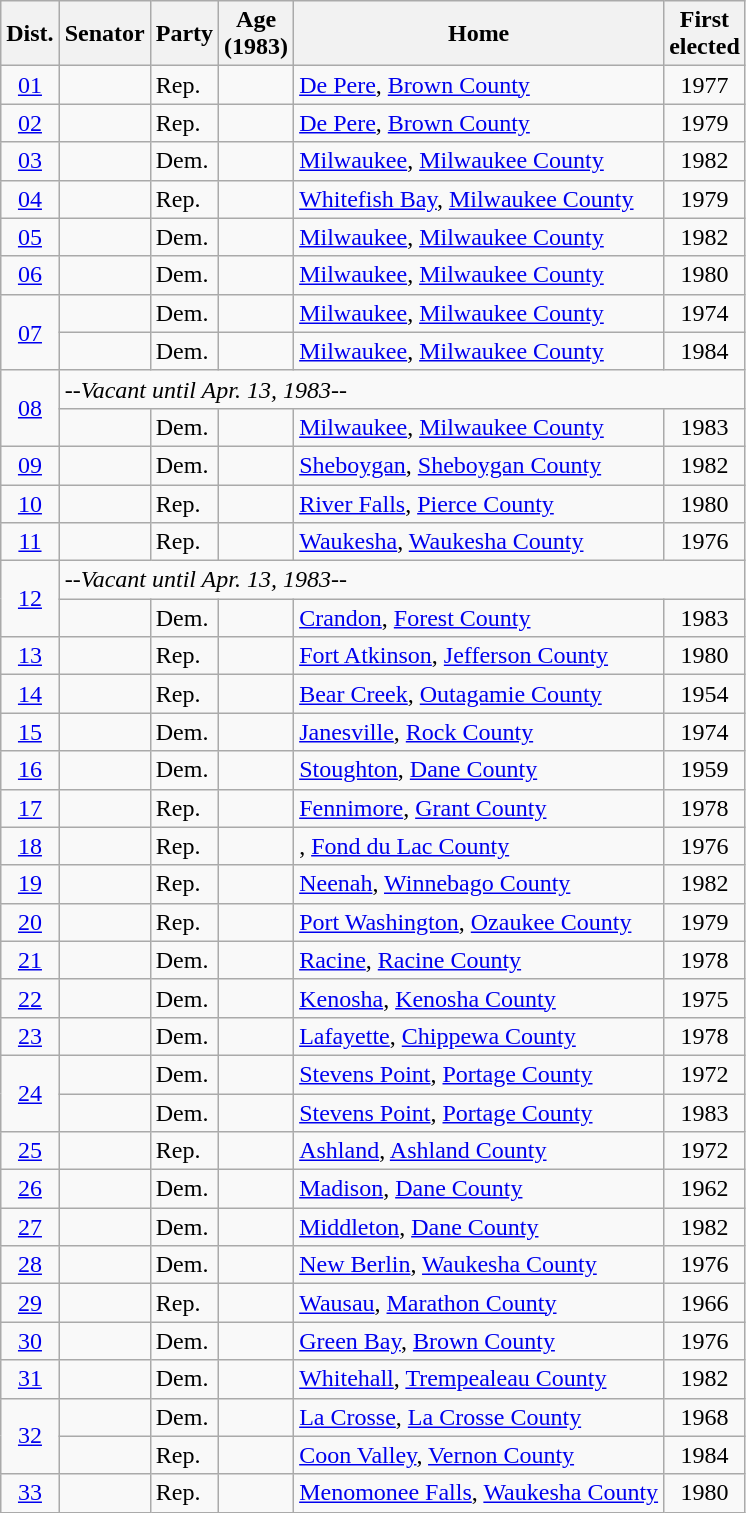<table class="wikitable sortable">
<tr>
<th>Dist.</th>
<th>Senator</th>
<th>Party</th>
<th>Age<br>(1983)</th>
<th>Home</th>
<th>First<br>elected</th>
</tr>
<tr>
<td align="center"><a href='#'>01</a></td>
<td></td>
<td>Rep.</td>
<td align="center"></td>
<td><a href='#'>De Pere</a>, <a href='#'>Brown County</a></td>
<td align="center">1977</td>
</tr>
<tr>
<td align="center"><a href='#'>02</a></td>
<td></td>
<td>Rep.</td>
<td align="center"></td>
<td><a href='#'>De Pere</a>, <a href='#'>Brown County</a></td>
<td align="center">1979</td>
</tr>
<tr>
<td align="center"><a href='#'>03</a></td>
<td></td>
<td>Dem.</td>
<td align="center"></td>
<td><a href='#'>Milwaukee</a>, <a href='#'>Milwaukee County</a></td>
<td align="center">1982</td>
</tr>
<tr>
<td align="center"><a href='#'>04</a></td>
<td></td>
<td>Rep.</td>
<td align="center"></td>
<td><a href='#'>Whitefish Bay</a>, <a href='#'>Milwaukee County</a></td>
<td align="center">1979</td>
</tr>
<tr>
<td align="center"><a href='#'>05</a></td>
<td></td>
<td>Dem.</td>
<td align="center"></td>
<td><a href='#'>Milwaukee</a>, <a href='#'>Milwaukee County</a></td>
<td align="center">1982</td>
</tr>
<tr>
<td align="center"><a href='#'>06</a></td>
<td></td>
<td>Dem.</td>
<td align="center"></td>
<td><a href='#'>Milwaukee</a>, <a href='#'>Milwaukee County</a></td>
<td align="center">1980</td>
</tr>
<tr>
<td rowspan="2" align="center"><a href='#'>07</a></td>
<td> </td>
<td>Dem.</td>
<td align="center"></td>
<td><a href='#'>Milwaukee</a>, <a href='#'>Milwaukee County</a></td>
<td align="center">1974</td>
</tr>
<tr>
<td> </td>
<td>Dem.</td>
<td align="center"></td>
<td><a href='#'>Milwaukee</a>, <a href='#'>Milwaukee County</a></td>
<td align="center">1984</td>
</tr>
<tr>
<td rowspan="2" align="center"><a href='#'>08</a></td>
<td colspan="5"><em>--Vacant until Apr. 13, 1983--</em></td>
</tr>
<tr>
<td> </td>
<td>Dem.</td>
<td align="center"></td>
<td><a href='#'>Milwaukee</a>, <a href='#'>Milwaukee County</a></td>
<td align="center">1983</td>
</tr>
<tr>
<td align="center"><a href='#'>09</a></td>
<td></td>
<td>Dem.</td>
<td align="center"></td>
<td><a href='#'>Sheboygan</a>, <a href='#'>Sheboygan County</a></td>
<td align="center">1982</td>
</tr>
<tr>
<td align="center"><a href='#'>10</a></td>
<td></td>
<td>Rep.</td>
<td align="center"></td>
<td><a href='#'>River Falls</a>, <a href='#'>Pierce County</a></td>
<td align="center">1980</td>
</tr>
<tr>
<td align="center"><a href='#'>11</a></td>
<td></td>
<td>Rep.</td>
<td align="center"></td>
<td><a href='#'>Waukesha</a>, <a href='#'>Waukesha County</a></td>
<td align="center">1976</td>
</tr>
<tr>
<td rowspan="2" align="center"><a href='#'>12</a></td>
<td colspan="5"><em>--Vacant until Apr. 13, 1983--</em></td>
</tr>
<tr>
<td> </td>
<td>Dem.</td>
<td align="center"></td>
<td><a href='#'>Crandon</a>, <a href='#'>Forest County</a></td>
<td align="center">1983</td>
</tr>
<tr>
<td align="center"><a href='#'>13</a></td>
<td></td>
<td>Rep.</td>
<td align="center"></td>
<td><a href='#'>Fort Atkinson</a>, <a href='#'>Jefferson County</a></td>
<td align="center">1980</td>
</tr>
<tr>
<td align="center"><a href='#'>14</a></td>
<td></td>
<td>Rep.</td>
<td align="center"></td>
<td><a href='#'>Bear Creek</a>, <a href='#'>Outagamie County</a></td>
<td align="center">1954</td>
</tr>
<tr>
<td align="center"><a href='#'>15</a></td>
<td></td>
<td>Dem.</td>
<td align="center"></td>
<td><a href='#'>Janesville</a>, <a href='#'>Rock County</a></td>
<td align="center">1974</td>
</tr>
<tr>
<td align="center"><a href='#'>16</a></td>
<td></td>
<td>Dem.</td>
<td align="center"></td>
<td><a href='#'>Stoughton</a>, <a href='#'>Dane County</a></td>
<td align="center">1959</td>
</tr>
<tr>
<td align="center"><a href='#'>17</a></td>
<td></td>
<td>Rep.</td>
<td align="center"></td>
<td><a href='#'>Fennimore</a>, <a href='#'>Grant County</a></td>
<td align="center">1978</td>
</tr>
<tr>
<td align="center"><a href='#'>18</a></td>
<td></td>
<td>Rep.</td>
<td align="center"></td>
<td>, <a href='#'>Fond du Lac County</a></td>
<td align="center">1976</td>
</tr>
<tr>
<td align="center"><a href='#'>19</a></td>
<td></td>
<td>Rep.</td>
<td align="center"></td>
<td><a href='#'>Neenah</a>, <a href='#'>Winnebago County</a></td>
<td align="center">1982</td>
</tr>
<tr>
<td align="center"><a href='#'>20</a></td>
<td></td>
<td>Rep.</td>
<td align="center"></td>
<td><a href='#'>Port Washington</a>, <a href='#'>Ozaukee County</a></td>
<td align="center">1979</td>
</tr>
<tr>
<td align="center"><a href='#'>21</a></td>
<td></td>
<td>Dem.</td>
<td align="center"></td>
<td><a href='#'>Racine</a>, <a href='#'>Racine County</a></td>
<td align="center">1978</td>
</tr>
<tr>
<td align="center"><a href='#'>22</a></td>
<td></td>
<td>Dem.</td>
<td align="center"></td>
<td><a href='#'>Kenosha</a>, <a href='#'>Kenosha County</a></td>
<td align="center">1975</td>
</tr>
<tr>
<td align="center"><a href='#'>23</a></td>
<td></td>
<td>Dem.</td>
<td align="center"></td>
<td><a href='#'>Lafayette</a>, <a href='#'>Chippewa County</a></td>
<td align="center">1978</td>
</tr>
<tr>
<td rowspan="2" align="center"><a href='#'>24</a></td>
<td> </td>
<td>Dem.</td>
<td align="center"></td>
<td><a href='#'>Stevens Point</a>, <a href='#'>Portage County</a></td>
<td align="center">1972</td>
</tr>
<tr>
<td> </td>
<td>Dem.</td>
<td align="center"></td>
<td><a href='#'>Stevens Point</a>, <a href='#'>Portage County</a></td>
<td align="center">1983</td>
</tr>
<tr>
<td align="center"><a href='#'>25</a></td>
<td></td>
<td>Rep.</td>
<td align="center"></td>
<td><a href='#'>Ashland</a>, <a href='#'>Ashland County</a></td>
<td align="center">1972</td>
</tr>
<tr>
<td align="center"><a href='#'>26</a></td>
<td></td>
<td>Dem.</td>
<td align="center"></td>
<td><a href='#'>Madison</a>, <a href='#'>Dane County</a></td>
<td align="center">1962</td>
</tr>
<tr>
<td align="center"><a href='#'>27</a></td>
<td></td>
<td>Dem.</td>
<td align="center"></td>
<td><a href='#'>Middleton</a>, <a href='#'>Dane County</a></td>
<td align="center">1982</td>
</tr>
<tr>
<td align="center"><a href='#'>28</a></td>
<td></td>
<td>Dem.</td>
<td align="center"></td>
<td><a href='#'>New Berlin</a>, <a href='#'>Waukesha County</a></td>
<td align="center">1976</td>
</tr>
<tr>
<td align="center"><a href='#'>29</a></td>
<td></td>
<td>Rep.</td>
<td align="center"></td>
<td><a href='#'>Wausau</a>, <a href='#'>Marathon County</a></td>
<td align="center">1966</td>
</tr>
<tr>
<td align="center"><a href='#'>30</a></td>
<td></td>
<td>Dem.</td>
<td align="center"></td>
<td><a href='#'>Green Bay</a>, <a href='#'>Brown County</a></td>
<td align="center">1976</td>
</tr>
<tr>
<td align="center"><a href='#'>31</a></td>
<td></td>
<td>Dem.</td>
<td align="center"></td>
<td><a href='#'>Whitehall</a>, <a href='#'>Trempealeau County</a></td>
<td align="center">1982</td>
</tr>
<tr>
<td rowspan="2" align="center"><a href='#'>32</a></td>
<td> </td>
<td>Dem.</td>
<td align="center"></td>
<td><a href='#'>La Crosse</a>, <a href='#'>La Crosse County</a></td>
<td align="center">1968</td>
</tr>
<tr>
<td> </td>
<td>Rep.</td>
<td align="center"></td>
<td><a href='#'>Coon Valley</a>, <a href='#'>Vernon County</a></td>
<td align="center">1984</td>
</tr>
<tr>
<td align="center"><a href='#'>33</a></td>
<td></td>
<td>Rep.</td>
<td align="center"></td>
<td><a href='#'>Menomonee Falls</a>, <a href='#'>Waukesha County</a></td>
<td align="center">1980</td>
</tr>
</table>
